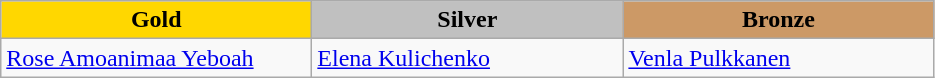<table class="wikitable" style="text-align:left">
<tr align="center">
<td width=200 bgcolor=gold><strong>Gold</strong></td>
<td width=200 bgcolor=silver><strong>Silver</strong></td>
<td width=200 bgcolor=CC9966><strong>Bronze</strong></td>
</tr>
<tr>
<td><a href='#'>Rose Amoanimaa Yeboah</a><br></td>
<td><a href='#'>Elena Kulichenko</a><br></td>
<td><a href='#'>Venla Pulkkanen</a><br></td>
</tr>
</table>
